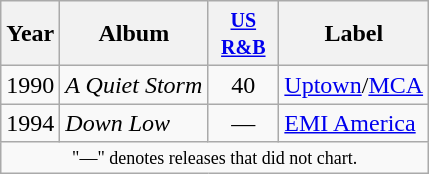<table class="wikitable">
<tr>
<th>Year</th>
<th>Album</th>
<th style="width:40px;"><small><a href='#'>US R&B</a></small><br></th>
<th>Label</th>
</tr>
<tr>
<td>1990</td>
<td><em>A Quiet Storm</em></td>
<td align=center>40</td>
<td><a href='#'>Uptown</a>/<a href='#'>MCA</a></td>
</tr>
<tr>
<td>1994</td>
<td><em>Down Low</em></td>
<td align=center>—</td>
<td><a href='#'>EMI America</a></td>
</tr>
<tr>
<td colspan="4" style="text-align:center; font-size:9pt;">"—" denotes releases that did not chart.</td>
</tr>
</table>
